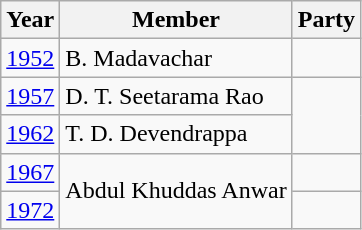<table class="wikitable sortable">
<tr>
<th>Year</th>
<th>Member</th>
<th colspan="2">Party</th>
</tr>
<tr>
<td><a href='#'>1952</a></td>
<td>B. Madavachar</td>
<td></td>
</tr>
<tr>
<td><a href='#'>1957</a></td>
<td>D. T. Seetarama Rao</td>
</tr>
<tr>
<td><a href='#'>1962</a></td>
<td>T. D. Devendrappa</td>
</tr>
<tr>
<td><a href='#'>1967</a></td>
<td rowspan="2">Abdul Khuddas Anwar</td>
<td></td>
</tr>
<tr>
<td><a href='#'>1972</a></td>
<td></td>
</tr>
</table>
